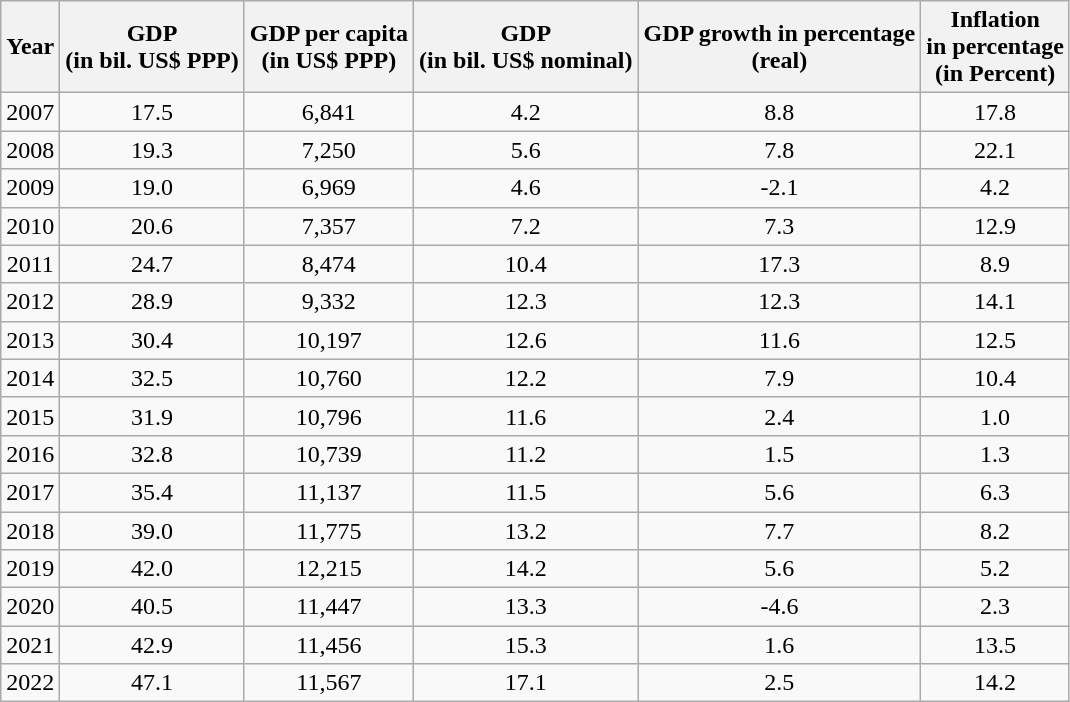<table class="wikitable" style="text-align:center; vertical-align:middle;">
<tr style="font-weight:bold;">
<th>Year</th>
<th>GDP<br>(in bil. US$ PPP)</th>
<th>GDP per capita<br>(in US$ PPP)</th>
<th>GDP<br>(in bil. US$ nominal)</th>
<th>GDP growth in percentage<br>(real)</th>
<th>Inflation <br>in percentage<br>(in Percent)</th>
</tr>
<tr>
<td>2007</td>
<td>17.5</td>
<td>6,841</td>
<td>4.2</td>
<td>8.8</td>
<td>17.8</td>
</tr>
<tr>
<td>2008</td>
<td>19.3</td>
<td>7,250</td>
<td>5.6</td>
<td>7.8</td>
<td>22.1</td>
</tr>
<tr>
<td>2009</td>
<td>19.0</td>
<td>6,969</td>
<td>4.6</td>
<td>-2.1</td>
<td>4.2</td>
</tr>
<tr>
<td>2010</td>
<td>20.6</td>
<td>7,357</td>
<td>7.2</td>
<td>7.3</td>
<td>12.9</td>
</tr>
<tr>
<td>2011</td>
<td>24.7</td>
<td>8,474</td>
<td>10.4</td>
<td>17.3</td>
<td>8.9</td>
</tr>
<tr>
<td>2012</td>
<td>28.9</td>
<td>9,332</td>
<td>12.3</td>
<td>12.3</td>
<td>14.1</td>
</tr>
<tr>
<td>2013</td>
<td>30.4</td>
<td>10,197</td>
<td>12.6</td>
<td>11.6</td>
<td>12.5</td>
</tr>
<tr>
<td>2014</td>
<td>32.5</td>
<td>10,760</td>
<td>12.2</td>
<td>7.9</td>
<td>10.4</td>
</tr>
<tr>
<td>2015</td>
<td>31.9</td>
<td>10,796</td>
<td>11.6</td>
<td>2.4</td>
<td>1.0</td>
</tr>
<tr>
<td>2016</td>
<td>32.8</td>
<td>10,739</td>
<td>11.2</td>
<td>1.5</td>
<td>1.3</td>
</tr>
<tr>
<td>2017</td>
<td>35.4</td>
<td>11,137</td>
<td>11.5</td>
<td>5.6</td>
<td>6.3</td>
</tr>
<tr>
<td>2018</td>
<td>39.0</td>
<td>11,775</td>
<td>13.2</td>
<td>7.7</td>
<td>8.2</td>
</tr>
<tr>
<td>2019</td>
<td>42.0</td>
<td>12,215</td>
<td>14.2</td>
<td>5.6</td>
<td>5.2</td>
</tr>
<tr>
<td>2020</td>
<td>40.5</td>
<td>11,447</td>
<td>13.3</td>
<td>-4.6</td>
<td>2.3</td>
</tr>
<tr>
<td>2021</td>
<td>42.9</td>
<td>11,456</td>
<td>15.3</td>
<td>1.6</td>
<td>13.5</td>
</tr>
<tr>
<td>2022</td>
<td>47.1</td>
<td>11,567</td>
<td>17.1</td>
<td>2.5</td>
<td>14.2</td>
</tr>
</table>
